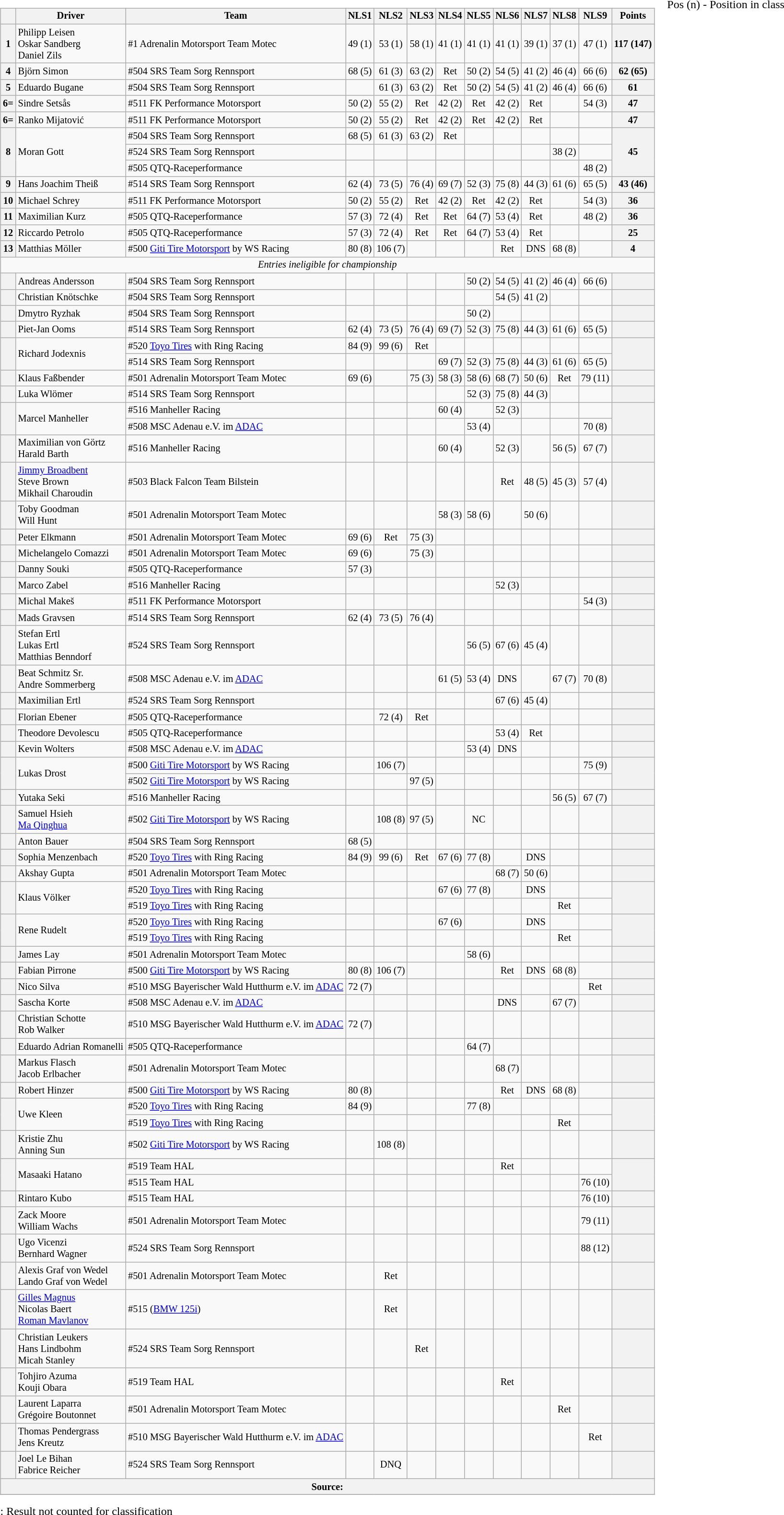<table>
<tr>
<td valign="top"><br><table class="wikitable" style="font-size:85%; text-align:center;">
<tr>
<th></th>
<th>Driver</th>
<th>Team</th>
<th>NLS1</th>
<th>NLS2</th>
<th>NLS3</th>
<th>NLS4</th>
<th>NLS5</th>
<th>NLS6</th>
<th>NLS7</th>
<th>NLS8</th>
<th>NLS9</th>
<th>Points</th>
</tr>
<tr>
<th>1</th>
<td align=left> Philipp Leisen<br> Oskar Sandberg<br> Daniel Zils</td>
<td align=left> #1 Adrenalin Motorsport Team Motec</td>
<td> 49 (1)</td>
<td> 53 (1)</td>
<td> 58 (1)</td>
<td> 41 (1)</td>
<td> 41 (1)</td>
<td> 41 (1)</td>
<td> 39 (1)</td>
<td> 37 (1)</td>
<td> 47 (1)</td>
<th>117 (147)</th>
</tr>
<tr>
<th>4</th>
<td align=left> Björn Simon</td>
<td align=left> #504 SRS Team Sorg Rennsport</td>
<td> 68 (5)</td>
<td> 61 (3)</td>
<td> 63 (2)</td>
<td> Ret</td>
<td> 50 (2)</td>
<td> 54 (5)</td>
<td> 41 (2)</td>
<td> 46 (4)</td>
<td> 66 (6)</td>
<th>62 (65)</th>
</tr>
<tr>
<th>5</th>
<td align=left> Eduardo Bugane</td>
<td align=left> #504 SRS Team Sorg Rennsport</td>
<td></td>
<td> 61 (3)</td>
<td> 63 (2)</td>
<td> Ret</td>
<td> 50 (2)</td>
<td> 54 (5)</td>
<td> 41 (2)</td>
<td> 46 (4)</td>
<td> 66 (6)</td>
<th>61</th>
</tr>
<tr>
<th>6=</th>
<td align=left> Sindre Setsås</td>
<td align=left> #511 FK Performance Motorsport</td>
<td> 50 (2)</td>
<td> 55 (2)</td>
<td> Ret</td>
<td> 42 (2)</td>
<td> Ret</td>
<td> 42 (2)</td>
<td> Ret</td>
<td></td>
<td> 54 (3)</td>
<th>47</th>
</tr>
<tr>
<th>6=</th>
<td align=left> Ranko Mijatović</td>
<td align=left> #511 FK Performance Motorsport</td>
<td> 50 (2)</td>
<td> 55 (2)</td>
<td> Ret</td>
<td> 42 (2)</td>
<td> Ret</td>
<td> 42 (2)</td>
<td> Ret</td>
<td></td>
<td></td>
<th>47</th>
</tr>
<tr>
<th rowspan=3>8</th>
<td rowspan=3 align=left> Moran Gott</td>
<td align=left> #504 SRS Team Sorg Rennsport</td>
<td> 68 (5)</td>
<td> 61 (3)</td>
<td> 63 (2)</td>
<td> Ret</td>
<td></td>
<td></td>
<td></td>
<td></td>
<td></td>
<th rowspan=3>45</th>
</tr>
<tr>
<td align=left> #524 SRS Team Sorg Rennsport</td>
<td></td>
<td></td>
<td></td>
<td></td>
<td></td>
<td></td>
<td></td>
<td> 38 (2)</td>
<td></td>
</tr>
<tr>
<td align=left> #505 QTQ-Raceperformance</td>
<td></td>
<td></td>
<td></td>
<td></td>
<td></td>
<td></td>
<td></td>
<td></td>
<td> 48 (2)</td>
</tr>
<tr>
<th>9</th>
<td align=left> Hans Joachim Theiß</td>
<td align=left> #514 SRS Team Sorg Rennsport</td>
<td> 62 (4)</td>
<td> 73 (5)</td>
<td> 76 (4)</td>
<td> 69 (7)</td>
<td> 52 (3)</td>
<td> 75 (8)</td>
<td> 44 (3)</td>
<td> 61 (6)</td>
<td> 65 (5)</td>
<th>43 (46)</th>
</tr>
<tr>
<th>10</th>
<td align=left> Michael Schrey</td>
<td align=left> #511 FK Performance Motorsport</td>
<td> 50 (2)</td>
<td> 55 (2)</td>
<td> Ret</td>
<td> 42 (2)</td>
<td> Ret</td>
<td> 42 (2)</td>
<td> Ret</td>
<td></td>
<td> 54 (3)</td>
<th>36</th>
</tr>
<tr>
<th>11</th>
<td align=left> Maximilian Kurz</td>
<td align=left> #505 QTQ-Raceperformance</td>
<td> 57 (3)</td>
<td> 72 (4)</td>
<td> Ret</td>
<td> Ret</td>
<td> 64 (7)</td>
<td> 53 (4)</td>
<td> Ret</td>
<td></td>
<td> 48 (2)</td>
<th>36</th>
</tr>
<tr>
<th>12</th>
<td align=left> Riccardo Petrolo</td>
<td align=left> #505 QTQ-Raceperformance</td>
<td> 57 (3)</td>
<td> 72 (4)</td>
<td> Ret</td>
<td> Ret</td>
<td> 64 (7)</td>
<td> 53 (4)</td>
<td> Ret</td>
<td></td>
<td></td>
<th>25</th>
</tr>
<tr>
<th>13</th>
<td align=left> Matthias Möller</td>
<td align=left> #500 <a href='#'>Giti Tire Motorsport</a> by WS Racing</td>
<td> 80 (8)</td>
<td> 106 (7)</td>
<td></td>
<td></td>
<td></td>
<td> Ret</td>
<td> DNS</td>
<td> 68 (8)</td>
<td></td>
<th>4</th>
</tr>
<tr>
<td colspan=13><em>Entries ineligible for championship</em></td>
</tr>
<tr>
<th></th>
<td align=left> Andreas Andersson</td>
<td align=left> #504 SRS Team Sorg Rennsport</td>
<td></td>
<td></td>
<td></td>
<td></td>
<td> 50 (2)</td>
<td> 54 (5)</td>
<td> 41 (2)</td>
<td> 46 (4)</td>
<td> 66 (6)</td>
<th></th>
</tr>
<tr>
<th></th>
<td align=left> Christian Knötschke</td>
<td align=left> #504 SRS Team Sorg Rennsport</td>
<td></td>
<td></td>
<td></td>
<td></td>
<td></td>
<td> 54 (5)</td>
<td> 41 (2)</td>
<td></td>
<td></td>
<th></th>
</tr>
<tr>
<th></th>
<td align=left> Dmytro Ryzhak</td>
<td align=left> #504 SRS Team Sorg Rennsport</td>
<td></td>
<td></td>
<td></td>
<td></td>
<td> 50 (2)</td>
<td></td>
<td></td>
<td></td>
<td></td>
<th></th>
</tr>
<tr>
<th></th>
<td align=left> Piet-Jan Ooms</td>
<td align=left> #514 SRS Team Sorg Rennsport</td>
<td> 62 (4)</td>
<td> 73 (5)</td>
<td> 76 (4)</td>
<td> 69 (7)</td>
<td> 52 (3)</td>
<td> 75 (8)</td>
<td> 44 (3)</td>
<td> 61 (6)</td>
<td> 65 (5)</td>
<th></th>
</tr>
<tr>
<th rowspan=2></th>
<td rowspan=2 align=left> Richard Jodexnis</td>
<td align=left> #520 <a href='#'>Toyo Tires</a> with Ring Racing</td>
<td> 84 (9)</td>
<td> 99 (6)</td>
<td> Ret</td>
<td></td>
<td></td>
<td></td>
<td></td>
<td></td>
<td></td>
<th rowspan=2></th>
</tr>
<tr>
<td align=left> #514 SRS Team Sorg Rennsport</td>
<td></td>
<td></td>
<td></td>
<td> 69 (7)</td>
<td> 52 (3)</td>
<td> 75 (8)</td>
<td> 44 (3)</td>
<td> 61 (6)</td>
<td> 65 (5)</td>
</tr>
<tr>
<th></th>
<td align=left> Klaus Faßbender</td>
<td align=left> #501 Adrenalin Motorsport Team Motec</td>
<td> 69 (6)</td>
<td></td>
<td> 75 (3)</td>
<td> 58 (3)</td>
<td> 58 (6)</td>
<td> 68 (7)</td>
<td> 50 (6)</td>
<td> Ret</td>
<td> 79 (11)</td>
<th></th>
</tr>
<tr>
<th></th>
<td align=left> Luka Wlömer</td>
<td align=left> #514 SRS Team Sorg Rennsport</td>
<td></td>
<td></td>
<td></td>
<td></td>
<td> 52 (3)</td>
<td> 75 (8)</td>
<td> 44 (3)</td>
<td></td>
<td></td>
<th></th>
</tr>
<tr>
<th rowspan=2></th>
<td rowspan=2 align=left> Marcel Manheller</td>
<td align=left> #516 Manheller Racing</td>
<td></td>
<td></td>
<td></td>
<td> 60 (4)</td>
<td></td>
<td> 52 (3)</td>
<td></td>
<td></td>
<td></td>
<th rowspan=2></th>
</tr>
<tr>
<td align=left> #508 MSC Adenau e.V. im <a href='#'>ADAC</a></td>
<td></td>
<td></td>
<td></td>
<td></td>
<td> 53 (4)</td>
<td></td>
<td></td>
<td></td>
<td> 70 (8)</td>
</tr>
<tr>
<th></th>
<td align=left> Maximilian von Görtz<br> Harald Barth</td>
<td align=left> #516 Manheller Racing</td>
<td></td>
<td></td>
<td></td>
<td> 60 (4)</td>
<td></td>
<td> 52 (3)</td>
<td></td>
<td> 56 (5)</td>
<td> 67 (7)</td>
<th></th>
</tr>
<tr>
<th></th>
<td align=left> <a href='#'>Jimmy Broadbent</a><br> Steve Brown<br> Mikhail Charoudin</td>
<td align=left> #503 Black Falcon Team Bilstein</td>
<td></td>
<td></td>
<td></td>
<td></td>
<td></td>
<td> Ret</td>
<td> 48 (5)</td>
<td> 45 (3)</td>
<td> 57 (4)</td>
<th></th>
</tr>
<tr>
<th></th>
<td align=left> Toby Goodman<br> Will Hunt</td>
<td align=left> #501 Adrenalin Motorsport Team Motec</td>
<td></td>
<td></td>
<td></td>
<td> 58 (3)</td>
<td> 58 (6)</td>
<td></td>
<td> 50 (6)</td>
<td></td>
<td></td>
<th></th>
</tr>
<tr>
<th></th>
<td align=left> Peter Elkmann</td>
<td align=left> #501 Adrenalin Motorsport Team Motec</td>
<td> 69 (6)</td>
<td> Ret</td>
<td> 75 (3)</td>
<td></td>
<td></td>
<td></td>
<td></td>
<td></td>
<td></td>
<th></th>
</tr>
<tr>
<th></th>
<td align=left> Michelangelo Comazzi</td>
<td align=left> #501 Adrenalin Motorsport Team Motec</td>
<td> 69 (6)</td>
<td></td>
<td> 75 (3)</td>
<td></td>
<td></td>
<td></td>
<td></td>
<td></td>
<td></td>
<th></th>
</tr>
<tr>
<th></th>
<td align=left> Danny Souki</td>
<td align=left> #505 QTQ-Raceperformance</td>
<td> 57 (3)</td>
<td></td>
<td></td>
<td></td>
<td></td>
<td></td>
<td></td>
<td></td>
<td></td>
<th></th>
</tr>
<tr>
<th></th>
<td align=left> Marco Zabel</td>
<td align=left> #516 Manheller Racing</td>
<td></td>
<td></td>
<td></td>
<td></td>
<td></td>
<td> 52 (3)</td>
<td></td>
<td></td>
<td></td>
<th></th>
</tr>
<tr>
<th></th>
<td align=left> Michal Makeš</td>
<td align=left> #511 FK Performance Motorsport</td>
<td></td>
<td></td>
<td></td>
<td></td>
<td></td>
<td></td>
<td></td>
<td></td>
<td> 54 (3)</td>
<th></th>
</tr>
<tr>
<th></th>
<td align=left> Mads Gravsen</td>
<td align=left> #514 SRS Team Sorg Rennsport</td>
<td> 62 (4)</td>
<td> 73 (5)</td>
<td> 76 (4)</td>
<td></td>
<td></td>
<td></td>
<td></td>
<td></td>
<td></td>
<th></th>
</tr>
<tr>
<th></th>
<td align=left> Stefan Ertl<br> Lukas Ertl<br> Matthias Benndorf</td>
<td align=left> #524 SRS Team Sorg Rennsport</td>
<td></td>
<td></td>
<td></td>
<td></td>
<td> 56 (5)</td>
<td> 67 (6)</td>
<td> 45 (4)</td>
<td></td>
<td></td>
<th></th>
</tr>
<tr>
<th></th>
<td align=left> Beat Schmitz Sr.<br> Andre Sommerberg</td>
<td align=left> #508 MSC Adenau e.V. im <a href='#'>ADAC</a></td>
<td></td>
<td></td>
<td></td>
<td> 61 (5)</td>
<td> 53 (4)</td>
<td> DNS</td>
<td></td>
<td> 67 (7)</td>
<td> 70 (8)</td>
<th></th>
</tr>
<tr>
<th></th>
<td align=left> Maximilian Ertl</td>
<td align=left> #524 SRS Team Sorg Rennsport</td>
<td></td>
<td></td>
<td></td>
<td></td>
<td></td>
<td> 67 (6)</td>
<td> 45 (4)</td>
<td></td>
<td></td>
<th></th>
</tr>
<tr>
<th></th>
<td align=left> Florian Ebener</td>
<td align=left> #505 QTQ-Raceperformance</td>
<td></td>
<td> 72 (4)</td>
<td> Ret</td>
<td></td>
<td></td>
<td></td>
<td></td>
<td></td>
<td></td>
<th></th>
</tr>
<tr>
<th></th>
<td align=left> Theodore Devolescu</td>
<td align=left> #505 QTQ-Raceperformance</td>
<td></td>
<td></td>
<td></td>
<td></td>
<td></td>
<td> 53 (4)</td>
<td> Ret</td>
<td></td>
<td></td>
<th></th>
</tr>
<tr>
<th></th>
<td align=left> Kevin Wolters</td>
<td align=left> #508 MSC Adenau e.V. im <a href='#'>ADAC</a></td>
<td></td>
<td></td>
<td></td>
<td></td>
<td> 53 (4)</td>
<td> DNS</td>
<td></td>
<td></td>
<td></td>
<th></th>
</tr>
<tr>
<th rowspan=2></th>
<td rowspan=2 align=left> Lukas Drost</td>
<td align=left> #500 <a href='#'>Giti Tire Motorsport</a> by WS Racing</td>
<td></td>
<td> 106 (7)</td>
<td></td>
<td></td>
<td></td>
<td></td>
<td></td>
<td></td>
<td> 75 (9)</td>
<th rowspan=2></th>
</tr>
<tr>
<td align=left> #502 <a href='#'>Giti Tire Motorsport</a> by WS Racing</td>
<td></td>
<td></td>
<td> 97 (5)</td>
<td></td>
<td></td>
<td></td>
<td></td>
<td></td>
<td></td>
</tr>
<tr>
<th></th>
<td align=left> Yutaka Seki</td>
<td align=left> #516 Manheller Racing</td>
<td></td>
<td></td>
<td></td>
<td></td>
<td></td>
<td></td>
<td></td>
<td> 56 (5)</td>
<td> 67 (7)</td>
<th></th>
</tr>
<tr>
<th></th>
<td align=left> Samuel Hsieh<br> <a href='#'>Ma Qinghua</a></td>
<td align=left> #502 <a href='#'>Giti Tire Motorsport</a> by WS Racing</td>
<td></td>
<td> 108 (8)</td>
<td> 97 (5)</td>
<td></td>
<td> NC</td>
<td></td>
<td></td>
<td></td>
<td></td>
<th></th>
</tr>
<tr>
<th></th>
<td align=left> Anton Bauer</td>
<td align=left> #504 SRS Team Sorg Rennsport</td>
<td> 68 (5)</td>
<td></td>
<td></td>
<td></td>
<td></td>
<td></td>
<td></td>
<td></td>
<td></td>
<th></th>
</tr>
<tr>
<th></th>
<td align=left> Sophia Menzenbach</td>
<td align=left> #520 <a href='#'>Toyo Tires</a> with Ring Racing</td>
<td> 84 (9)</td>
<td> 99 (6)</td>
<td> Ret</td>
<td> 67 (6)</td>
<td> 77 (8)</td>
<td></td>
<td> DNS</td>
<td></td>
<td></td>
<th></th>
</tr>
<tr>
<th></th>
<td align=left> Akshay Gupta</td>
<td align=left> #501 Adrenalin Motorsport Team Motec</td>
<td></td>
<td></td>
<td></td>
<td></td>
<td></td>
<td> 68 (7)</td>
<td> 50 (6)</td>
<td></td>
<td></td>
<th></th>
</tr>
<tr>
<th rowspan=2></th>
<td rowspan=2 align=left> Klaus Völker</td>
<td align=left> #520 <a href='#'>Toyo Tires</a> with Ring Racing</td>
<td></td>
<td></td>
<td></td>
<td> 67 (6)</td>
<td> 77 (8)</td>
<td></td>
<td> DNS</td>
<td></td>
<td></td>
<th rowspan=2></th>
</tr>
<tr>
<td align=left> #519 <a href='#'>Toyo Tires</a> with Ring Racing</td>
<td></td>
<td></td>
<td></td>
<td></td>
<td></td>
<td></td>
<td></td>
<td> Ret</td>
<td></td>
</tr>
<tr>
<th rowspan=2></th>
<td rowspan=2 align=left> Rene Rudelt</td>
<td align=left> #520 <a href='#'>Toyo Tires</a> with Ring Racing</td>
<td></td>
<td></td>
<td></td>
<td> 67 (6)</td>
<td></td>
<td></td>
<td> DNS</td>
<td></td>
<td></td>
<th rowspan=2></th>
</tr>
<tr>
<td align=left> #519 <a href='#'>Toyo Tires</a> with Ring Racing</td>
<td></td>
<td></td>
<td></td>
<td></td>
<td></td>
<td></td>
<td></td>
<td> Ret</td>
<td></td>
</tr>
<tr>
<th></th>
<td align=left> James Lay</td>
<td align=left> #501 Adrenalin Motorsport Team Motec</td>
<td></td>
<td></td>
<td></td>
<td></td>
<td> 58 (6)</td>
<td></td>
<td></td>
<td></td>
<td></td>
<th></th>
</tr>
<tr>
<th></th>
<td align=left> Fabian Pirrone</td>
<td align=left> #500 <a href='#'>Giti Tire Motorsport</a> by WS Racing</td>
<td> 80 (8)</td>
<td> 106 (7)</td>
<td></td>
<td></td>
<td></td>
<td> Ret</td>
<td> DNS</td>
<td> 68 (8)</td>
<td></td>
<th></th>
</tr>
<tr>
<th></th>
<td align=left> Nico Silva</td>
<td align=left> #510 MSG Bayerischer Wald Hutthurm e.V. im <a href='#'>ADAC</a></td>
<td> 72 (7)</td>
<td></td>
<td></td>
<td></td>
<td></td>
<td></td>
<td></td>
<td></td>
<td> Ret</td>
<th></th>
</tr>
<tr>
<th></th>
<td align=left> Sascha Korte</td>
<td align=left> #508 MSC Adenau e.V. im <a href='#'>ADAC</a></td>
<td></td>
<td></td>
<td></td>
<td></td>
<td></td>
<td> DNS</td>
<td></td>
<td> 67 (7)</td>
<td></td>
<th></th>
</tr>
<tr>
<th></th>
<td align=left> Christian Schotte<br> Rob Walker</td>
<td align=left> #510 MSG Bayerischer Wald Hutthurm e.V. im <a href='#'>ADAC</a></td>
<td> 72 (7)</td>
<td></td>
<td></td>
<td></td>
<td></td>
<td></td>
<td></td>
<td></td>
<td></td>
<th></th>
</tr>
<tr>
<th></th>
<td align=left> Eduardo Adrian Romanelli</td>
<td align=left> #505 QTQ-Raceperformance</td>
<td></td>
<td></td>
<td></td>
<td></td>
<td> 64 (7)</td>
<td></td>
<td></td>
<td></td>
<td></td>
<th></th>
</tr>
<tr>
<th></th>
<td align=left> Markus Flasch<br> Jacob Erlbacher</td>
<td align=left> #501 Adrenalin Motorsport Team Motec</td>
<td></td>
<td></td>
<td></td>
<td></td>
<td></td>
<td> 68 (7)</td>
<td></td>
<td></td>
<td></td>
<th></th>
</tr>
<tr>
<th></th>
<td align=left> Robert Hinzer</td>
<td align=left> #500 <a href='#'>Giti Tire Motorsport</a> by WS Racing</td>
<td> 80 (8)</td>
<td></td>
<td></td>
<td></td>
<td></td>
<td> Ret</td>
<td> DNS</td>
<td> 68 (8)</td>
<td></td>
<th></th>
</tr>
<tr>
<th rowspan=2></th>
<td rowspan=2 align=left> Uwe Kleen</td>
<td align=left> #520 <a href='#'>Toyo Tires</a> with Ring Racing</td>
<td> 84 (9)</td>
<td></td>
<td></td>
<td></td>
<td> 77 (8)</td>
<td></td>
<td></td>
<td></td>
<td></td>
<th rowspan=2></th>
</tr>
<tr>
<td align=left> #519 <a href='#'>Toyo Tires</a> with Ring Racing</td>
<td></td>
<td></td>
<td></td>
<td></td>
<td></td>
<td></td>
<td></td>
<td> Ret</td>
<td></td>
</tr>
<tr>
<th></th>
<td align=left> Kristie Zhu<br> Anning Sun</td>
<td align=left> #502 <a href='#'>Giti Tire Motorsport</a> by WS Racing</td>
<td></td>
<td> 108 (8)</td>
<td></td>
<td></td>
<td></td>
<td></td>
<td></td>
<td></td>
<td></td>
<th></th>
</tr>
<tr>
<th rowspan=2></th>
<td rowspan=2 align=left> Masaaki Hatano</td>
<td align=left> #519 Team HAL</td>
<td></td>
<td></td>
<td></td>
<td></td>
<td></td>
<td> Ret</td>
<td></td>
<td></td>
<td></td>
<th rowspan=2></th>
</tr>
<tr>
<td align=left> #515 Team HAL</td>
<td></td>
<td></td>
<td></td>
<td></td>
<td></td>
<td></td>
<td></td>
<td></td>
<td> 76 (10)</td>
</tr>
<tr>
<th></th>
<td align=left> Rintaro Kubo</td>
<td align=left> #515 Team HAL</td>
<td></td>
<td></td>
<td></td>
<td></td>
<td></td>
<td></td>
<td></td>
<td></td>
<td> 76 (10)</td>
<th></th>
</tr>
<tr>
<th></th>
<td align=left> Zack Moore<br> William Wachs</td>
<td align=left> #501 Adrenalin Motorsport Team Motec</td>
<td></td>
<td></td>
<td></td>
<td></td>
<td></td>
<td></td>
<td></td>
<td></td>
<td> 79 (11)</td>
<th></th>
</tr>
<tr>
<th></th>
<td align=left> Ugo Vicenzi<br> Bernhard Wagner</td>
<td align=left> #524 SRS Team Sorg Rennsport</td>
<td></td>
<td></td>
<td></td>
<td></td>
<td></td>
<td></td>
<td></td>
<td></td>
<td> 88 (12)</td>
<th></th>
</tr>
<tr>
<th></th>
<td align=left> Alexis Graf von Wedel<br> Lando Graf von Wedel</td>
<td align=left> #501 Adrenalin Motorsport Team Motec</td>
<td></td>
<td> Ret</td>
<td></td>
<td></td>
<td></td>
<td></td>
<td></td>
<td></td>
<td></td>
<th></th>
</tr>
<tr>
<th></th>
<td align=left> <a href='#'>Gilles Magnus</a><br> Nicolas Baert<br> <a href='#'>Roman Mavlanov</a></td>
<td align=left> #515 (<a href='#'>BMW 125i</a>)</td>
<td></td>
<td> Ret</td>
<td></td>
<td></td>
<td></td>
<td></td>
<td></td>
<td></td>
<td></td>
<th></th>
</tr>
<tr>
<th></th>
<td align=left> Christian Leukers<br> Hans Lindbohm<br> Micah Stanley</td>
<td align=left> #524 SRS Team Sorg Rennsport</td>
<td></td>
<td></td>
<td> Ret</td>
<td></td>
<td></td>
<td></td>
<td></td>
<td></td>
<td></td>
<th></th>
</tr>
<tr>
<th></th>
<td align=left> Tohjiro Azuma<br> Kouji Obara</td>
<td align=left> #519 Team HAL</td>
<td></td>
<td></td>
<td></td>
<td></td>
<td></td>
<td> Ret</td>
<td></td>
<td></td>
<td></td>
<th></th>
</tr>
<tr>
<th></th>
<td align=left> Laurent Laparra<br> Grégoire Boutonnet</td>
<td align=left> #501 Adrenalin Motorsport Team Motec</td>
<td></td>
<td></td>
<td></td>
<td></td>
<td></td>
<td></td>
<td></td>
<td> Ret</td>
<td></td>
<th></th>
</tr>
<tr>
<th></th>
<td align=left> Thomas Pendergrass<br> Jens Kreutz</td>
<td align=left> #510 MSG Bayerischer Wald Hutthurm e.V. im <a href='#'>ADAC</a></td>
<td></td>
<td></td>
<td></td>
<td></td>
<td></td>
<td></td>
<td></td>
<td></td>
<td> Ret</td>
<th></th>
</tr>
<tr>
<th></th>
<td align=left> Joel Le Bihan<br> Fabrice Reicher</td>
<td align=left> #524 SRS Team Sorg Rennsport</td>
<td></td>
<td> DNQ</td>
<td></td>
<td></td>
<td></td>
<td></td>
<td></td>
<td></td>
<td></td>
<th></th>
</tr>
<tr>
<th colspan="13">Source: </th>
</tr>
<tr>
</tr>
</table>
<span>: Result not counted for classification</span></td>
<td valign="top"><br>
<span>Pos (n) - Position in class</span></td>
</tr>
</table>
